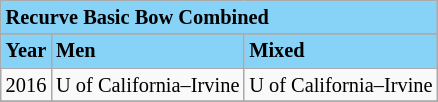<table class="wikitable" style="font-size:85%;">
<tr ! style="background-color: #87D3F8;">
<td colspan=3><strong>Recurve Basic Bow Combined</strong></td>
</tr>
<tr --->
</tr>
<tr ! style="background-color: #87D3F8;">
<td><strong>Year</strong></td>
<td><strong>Men</strong></td>
<td><strong>Mixed</strong></td>
</tr>
<tr --->
<td>2016</td>
<td>U of California–Irvine</td>
<td>U of California–Irvine</td>
</tr>
<tr --->
</tr>
</table>
